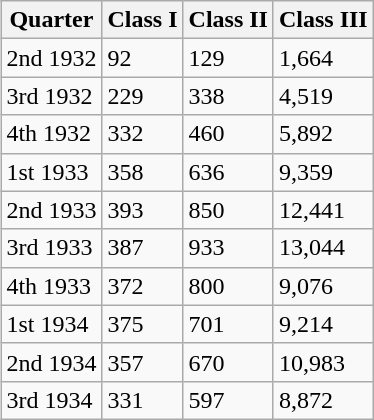<table class="wikitable defaultright" style="float:right">
<tr>
<th>Quarter</th>
<th>Class I</th>
<th>Class II</th>
<th>Class III</th>
</tr>
<tr>
<td>2nd 1932</td>
<td>92</td>
<td>129</td>
<td>1,664</td>
</tr>
<tr>
<td>3rd 1932</td>
<td>229</td>
<td>338</td>
<td>4,519</td>
</tr>
<tr>
<td>4th 1932</td>
<td>332</td>
<td>460</td>
<td>5,892</td>
</tr>
<tr>
<td>1st 1933</td>
<td>358</td>
<td>636</td>
<td>9,359</td>
</tr>
<tr>
<td>2nd 1933</td>
<td>393</td>
<td>850</td>
<td>12,441</td>
</tr>
<tr>
<td>3rd 1933</td>
<td>387</td>
<td>933</td>
<td>13,044</td>
</tr>
<tr>
<td>4th 1933</td>
<td>372</td>
<td>800</td>
<td>9,076</td>
</tr>
<tr>
<td>1st 1934</td>
<td>375</td>
<td>701</td>
<td>9,214</td>
</tr>
<tr>
<td>2nd 1934</td>
<td>357</td>
<td>670</td>
<td>10,983</td>
</tr>
<tr>
<td>3rd 1934</td>
<td>331</td>
<td>597</td>
<td>8,872</td>
</tr>
</table>
